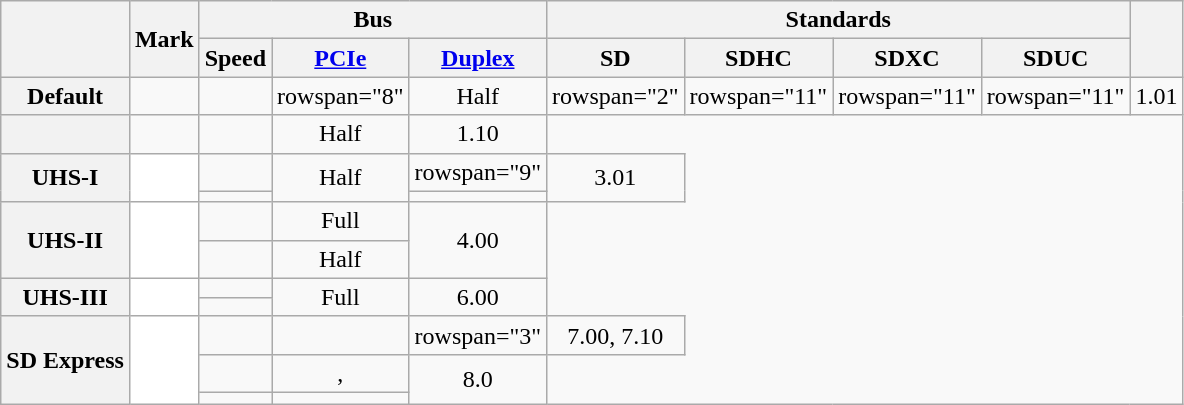<table class="wikitable" style="text-align: center;">
<tr>
<th rowspan="2" scope="colgroup"></th>
<th rowspan="2">Mark</th>
<th colspan="3">Bus</th>
<th colspan="4" scope="colgroup">Standards</th>
<th rowspan="2" scope="col"></th>
</tr>
<tr>
<th scope="col">Speed</th>
<th scope="col"><a href='#'>PCIe</a></th>
<th scope="col"><a href='#'>Duplex</a></th>
<th scope="col">SD</th>
<th scope="col">SDHC</th>
<th scope="col">SDXC</th>
<th scope="col">SDUC</th>
</tr>
<tr>
<th scope="row">Default</th>
<td></td>
<td></td>
<td>rowspan="8" </td>
<td>Half</td>
<td>rowspan="2" </td>
<td>rowspan="11" </td>
<td>rowspan="11" </td>
<td>rowspan="11" </td>
<td>1.01</td>
</tr>
<tr>
<th scope="row"></th>
<td></td>
<td></td>
<td>Half</td>
<td>1.10</td>
</tr>
<tr>
<th scope="row" rowspan="2">UHS-I</th>
<td rowspan="2" style="background:white"></td>
<td></td>
<td rowspan="2">Half</td>
<td>rowspan="9" </td>
<td rowspan="2">3.01</td>
</tr>
<tr>
<td></td>
</tr>
<tr>
<th scope="row" rowspan="2">UHS-II</th>
<td rowspan="2" style="background:white"></td>
<td></td>
<td>Full</td>
<td rowspan="2">4.00</td>
</tr>
<tr>
<td></td>
<td>Half</td>
</tr>
<tr>
<th scope="row" rowspan="2">UHS-III</th>
<td rowspan="2" style="background:white"></td>
<td></td>
<td rowspan="2">Full</td>
<td rowspan="2">6.00</td>
</tr>
<tr>
<td></td>
</tr>
<tr>
<th scope="row" rowspan="3">SD Express</th>
<td rowspan="3" style="background:white"></td>
<td></td>
<td></td>
<td>rowspan="3" </td>
<td>7.00, 7.10</td>
</tr>
<tr>
<td></td>
<td>, </td>
<td rowspan="2">8.0</td>
</tr>
<tr>
<td></td>
<td></td>
</tr>
</table>
